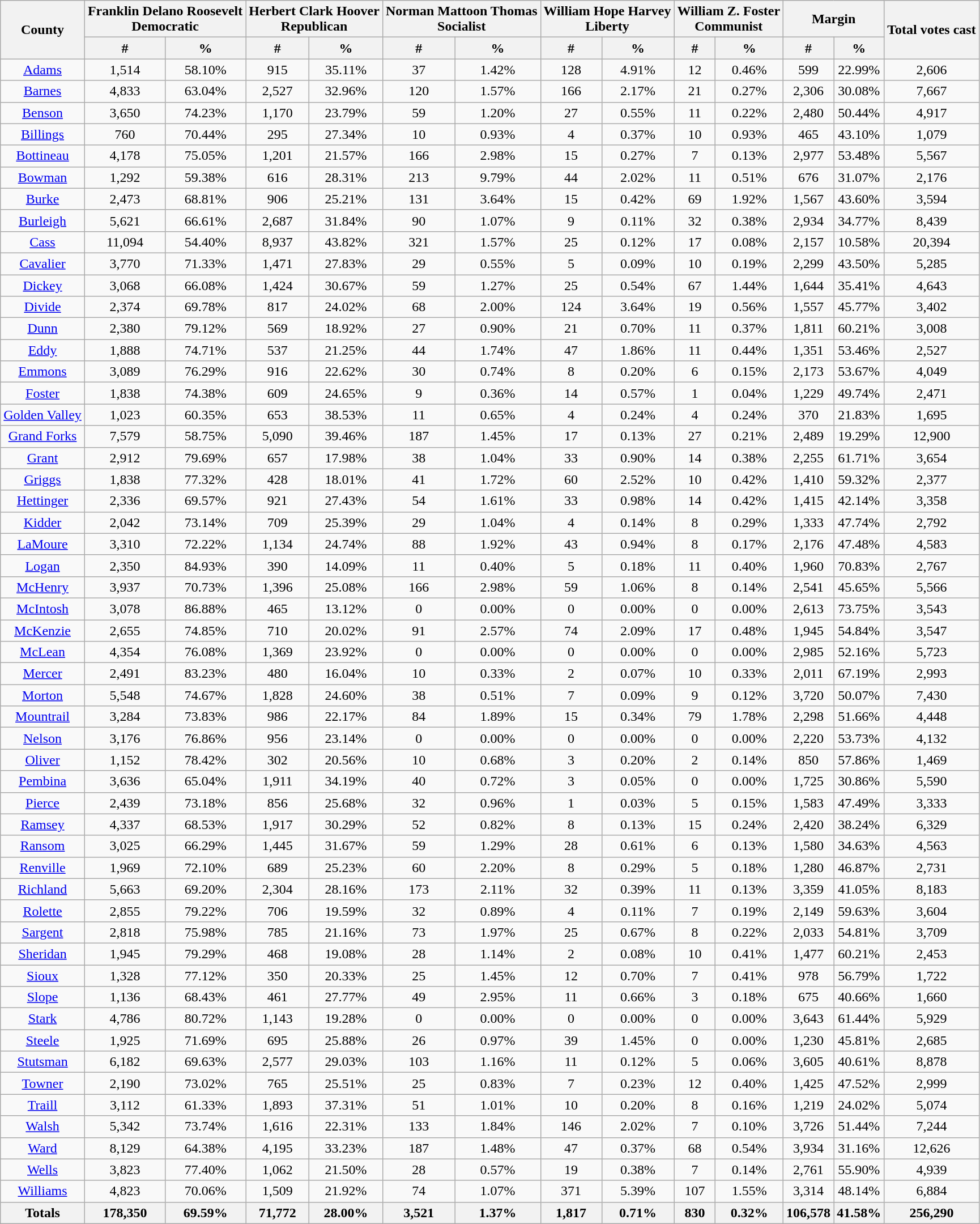<table class="wikitable sortable">
<tr>
<th rowspan="2">County</th>
<th colspan="2">Franklin Delano Roosevelt<br>Democratic</th>
<th colspan="2">Herbert Clark Hoover<br>Republican</th>
<th colspan="2">Norman Mattoon Thomas<br>Socialist</th>
<th colspan="2">William Hope Harvey<br>Liberty</th>
<th colspan="2">William Z. Foster<br>Communist</th>
<th colspan="2">Margin</th>
<th rowspan="2">Total votes cast</th>
</tr>
<tr style="text-align:center;">
<th data-sort-type="number">#</th>
<th data-sort-type="number">%</th>
<th data-sort-type="number">#</th>
<th data-sort-type="number">%</th>
<th data-sort-type="number">#</th>
<th data-sort-type="number">%</th>
<th data-sort-type="number">#</th>
<th data-sort-type="number">%</th>
<th data-sort-type="number">#</th>
<th data-sort-type="number">%</th>
<th data-sort-type="number">#</th>
<th data-sort-type="number">%</th>
</tr>
<tr style="text-align:center;">
<td><a href='#'>Adams</a></td>
<td>1,514</td>
<td>58.10%</td>
<td>915</td>
<td>35.11%</td>
<td>37</td>
<td>1.42%</td>
<td>128</td>
<td>4.91%</td>
<td>12</td>
<td>0.46%</td>
<td>599</td>
<td>22.99%</td>
<td>2,606</td>
</tr>
<tr style="text-align:center;">
<td><a href='#'>Barnes</a></td>
<td>4,833</td>
<td>63.04%</td>
<td>2,527</td>
<td>32.96%</td>
<td>120</td>
<td>1.57%</td>
<td>166</td>
<td>2.17%</td>
<td>21</td>
<td>0.27%</td>
<td>2,306</td>
<td>30.08%</td>
<td>7,667</td>
</tr>
<tr style="text-align:center;">
<td><a href='#'>Benson</a></td>
<td>3,650</td>
<td>74.23%</td>
<td>1,170</td>
<td>23.79%</td>
<td>59</td>
<td>1.20%</td>
<td>27</td>
<td>0.55%</td>
<td>11</td>
<td>0.22%</td>
<td>2,480</td>
<td>50.44%</td>
<td>4,917</td>
</tr>
<tr style="text-align:center;">
<td><a href='#'>Billings</a></td>
<td>760</td>
<td>70.44%</td>
<td>295</td>
<td>27.34%</td>
<td>10</td>
<td>0.93%</td>
<td>4</td>
<td>0.37%</td>
<td>10</td>
<td>0.93%</td>
<td>465</td>
<td>43.10%</td>
<td>1,079</td>
</tr>
<tr style="text-align:center;">
<td><a href='#'>Bottineau</a></td>
<td>4,178</td>
<td>75.05%</td>
<td>1,201</td>
<td>21.57%</td>
<td>166</td>
<td>2.98%</td>
<td>15</td>
<td>0.27%</td>
<td>7</td>
<td>0.13%</td>
<td>2,977</td>
<td>53.48%</td>
<td>5,567</td>
</tr>
<tr style="text-align:center;">
<td><a href='#'>Bowman</a></td>
<td>1,292</td>
<td>59.38%</td>
<td>616</td>
<td>28.31%</td>
<td>213</td>
<td>9.79%</td>
<td>44</td>
<td>2.02%</td>
<td>11</td>
<td>0.51%</td>
<td>676</td>
<td>31.07%</td>
<td>2,176</td>
</tr>
<tr style="text-align:center;">
<td><a href='#'>Burke</a></td>
<td>2,473</td>
<td>68.81%</td>
<td>906</td>
<td>25.21%</td>
<td>131</td>
<td>3.64%</td>
<td>15</td>
<td>0.42%</td>
<td>69</td>
<td>1.92%</td>
<td>1,567</td>
<td>43.60%</td>
<td>3,594</td>
</tr>
<tr style="text-align:center;">
<td><a href='#'>Burleigh</a></td>
<td>5,621</td>
<td>66.61%</td>
<td>2,687</td>
<td>31.84%</td>
<td>90</td>
<td>1.07%</td>
<td>9</td>
<td>0.11%</td>
<td>32</td>
<td>0.38%</td>
<td>2,934</td>
<td>34.77%</td>
<td>8,439</td>
</tr>
<tr style="text-align:center;">
<td><a href='#'>Cass</a></td>
<td>11,094</td>
<td>54.40%</td>
<td>8,937</td>
<td>43.82%</td>
<td>321</td>
<td>1.57%</td>
<td>25</td>
<td>0.12%</td>
<td>17</td>
<td>0.08%</td>
<td>2,157</td>
<td>10.58%</td>
<td>20,394</td>
</tr>
<tr style="text-align:center;">
<td><a href='#'>Cavalier</a></td>
<td>3,770</td>
<td>71.33%</td>
<td>1,471</td>
<td>27.83%</td>
<td>29</td>
<td>0.55%</td>
<td>5</td>
<td>0.09%</td>
<td>10</td>
<td>0.19%</td>
<td>2,299</td>
<td>43.50%</td>
<td>5,285</td>
</tr>
<tr style="text-align:center;">
<td><a href='#'>Dickey</a></td>
<td>3,068</td>
<td>66.08%</td>
<td>1,424</td>
<td>30.67%</td>
<td>59</td>
<td>1.27%</td>
<td>25</td>
<td>0.54%</td>
<td>67</td>
<td>1.44%</td>
<td>1,644</td>
<td>35.41%</td>
<td>4,643</td>
</tr>
<tr style="text-align:center;">
<td><a href='#'>Divide</a></td>
<td>2,374</td>
<td>69.78%</td>
<td>817</td>
<td>24.02%</td>
<td>68</td>
<td>2.00%</td>
<td>124</td>
<td>3.64%</td>
<td>19</td>
<td>0.56%</td>
<td>1,557</td>
<td>45.77%</td>
<td>3,402</td>
</tr>
<tr style="text-align:center;">
<td><a href='#'>Dunn</a></td>
<td>2,380</td>
<td>79.12%</td>
<td>569</td>
<td>18.92%</td>
<td>27</td>
<td>0.90%</td>
<td>21</td>
<td>0.70%</td>
<td>11</td>
<td>0.37%</td>
<td>1,811</td>
<td>60.21%</td>
<td>3,008</td>
</tr>
<tr style="text-align:center;">
<td><a href='#'>Eddy</a></td>
<td>1,888</td>
<td>74.71%</td>
<td>537</td>
<td>21.25%</td>
<td>44</td>
<td>1.74%</td>
<td>47</td>
<td>1.86%</td>
<td>11</td>
<td>0.44%</td>
<td>1,351</td>
<td>53.46%</td>
<td>2,527</td>
</tr>
<tr style="text-align:center;">
<td><a href='#'>Emmons</a></td>
<td>3,089</td>
<td>76.29%</td>
<td>916</td>
<td>22.62%</td>
<td>30</td>
<td>0.74%</td>
<td>8</td>
<td>0.20%</td>
<td>6</td>
<td>0.15%</td>
<td>2,173</td>
<td>53.67%</td>
<td>4,049</td>
</tr>
<tr style="text-align:center;">
<td><a href='#'>Foster</a></td>
<td>1,838</td>
<td>74.38%</td>
<td>609</td>
<td>24.65%</td>
<td>9</td>
<td>0.36%</td>
<td>14</td>
<td>0.57%</td>
<td>1</td>
<td>0.04%</td>
<td>1,229</td>
<td>49.74%</td>
<td>2,471</td>
</tr>
<tr style="text-align:center;">
<td><a href='#'>Golden Valley</a></td>
<td>1,023</td>
<td>60.35%</td>
<td>653</td>
<td>38.53%</td>
<td>11</td>
<td>0.65%</td>
<td>4</td>
<td>0.24%</td>
<td>4</td>
<td>0.24%</td>
<td>370</td>
<td>21.83%</td>
<td>1,695</td>
</tr>
<tr style="text-align:center;">
<td><a href='#'>Grand Forks</a></td>
<td>7,579</td>
<td>58.75%</td>
<td>5,090</td>
<td>39.46%</td>
<td>187</td>
<td>1.45%</td>
<td>17</td>
<td>0.13%</td>
<td>27</td>
<td>0.21%</td>
<td>2,489</td>
<td>19.29%</td>
<td>12,900</td>
</tr>
<tr style="text-align:center;">
<td><a href='#'>Grant</a></td>
<td>2,912</td>
<td>79.69%</td>
<td>657</td>
<td>17.98%</td>
<td>38</td>
<td>1.04%</td>
<td>33</td>
<td>0.90%</td>
<td>14</td>
<td>0.38%</td>
<td>2,255</td>
<td>61.71%</td>
<td>3,654</td>
</tr>
<tr style="text-align:center;">
<td><a href='#'>Griggs</a></td>
<td>1,838</td>
<td>77.32%</td>
<td>428</td>
<td>18.01%</td>
<td>41</td>
<td>1.72%</td>
<td>60</td>
<td>2.52%</td>
<td>10</td>
<td>0.42%</td>
<td>1,410</td>
<td>59.32%</td>
<td>2,377</td>
</tr>
<tr style="text-align:center;">
<td><a href='#'>Hettinger</a></td>
<td>2,336</td>
<td>69.57%</td>
<td>921</td>
<td>27.43%</td>
<td>54</td>
<td>1.61%</td>
<td>33</td>
<td>0.98%</td>
<td>14</td>
<td>0.42%</td>
<td>1,415</td>
<td>42.14%</td>
<td>3,358</td>
</tr>
<tr style="text-align:center;">
<td><a href='#'>Kidder</a></td>
<td>2,042</td>
<td>73.14%</td>
<td>709</td>
<td>25.39%</td>
<td>29</td>
<td>1.04%</td>
<td>4</td>
<td>0.14%</td>
<td>8</td>
<td>0.29%</td>
<td>1,333</td>
<td>47.74%</td>
<td>2,792</td>
</tr>
<tr style="text-align:center;">
<td><a href='#'>LaMoure</a></td>
<td>3,310</td>
<td>72.22%</td>
<td>1,134</td>
<td>24.74%</td>
<td>88</td>
<td>1.92%</td>
<td>43</td>
<td>0.94%</td>
<td>8</td>
<td>0.17%</td>
<td>2,176</td>
<td>47.48%</td>
<td>4,583</td>
</tr>
<tr style="text-align:center;">
<td><a href='#'>Logan</a></td>
<td>2,350</td>
<td>84.93%</td>
<td>390</td>
<td>14.09%</td>
<td>11</td>
<td>0.40%</td>
<td>5</td>
<td>0.18%</td>
<td>11</td>
<td>0.40%</td>
<td>1,960</td>
<td>70.83%</td>
<td>2,767</td>
</tr>
<tr style="text-align:center;">
<td><a href='#'>McHenry</a></td>
<td>3,937</td>
<td>70.73%</td>
<td>1,396</td>
<td>25.08%</td>
<td>166</td>
<td>2.98%</td>
<td>59</td>
<td>1.06%</td>
<td>8</td>
<td>0.14%</td>
<td>2,541</td>
<td>45.65%</td>
<td>5,566</td>
</tr>
<tr style="text-align:center;">
<td><a href='#'>McIntosh</a></td>
<td>3,078</td>
<td>86.88%</td>
<td>465</td>
<td>13.12%</td>
<td>0</td>
<td>0.00%</td>
<td>0</td>
<td>0.00%</td>
<td>0</td>
<td>0.00%</td>
<td>2,613</td>
<td>73.75%</td>
<td>3,543</td>
</tr>
<tr style="text-align:center;">
<td><a href='#'>McKenzie</a></td>
<td>2,655</td>
<td>74.85%</td>
<td>710</td>
<td>20.02%</td>
<td>91</td>
<td>2.57%</td>
<td>74</td>
<td>2.09%</td>
<td>17</td>
<td>0.48%</td>
<td>1,945</td>
<td>54.84%</td>
<td>3,547</td>
</tr>
<tr style="text-align:center;">
<td><a href='#'>McLean</a></td>
<td>4,354</td>
<td>76.08%</td>
<td>1,369</td>
<td>23.92%</td>
<td>0</td>
<td>0.00%</td>
<td>0</td>
<td>0.00%</td>
<td>0</td>
<td>0.00%</td>
<td>2,985</td>
<td>52.16%</td>
<td>5,723</td>
</tr>
<tr style="text-align:center;">
<td><a href='#'>Mercer</a></td>
<td>2,491</td>
<td>83.23%</td>
<td>480</td>
<td>16.04%</td>
<td>10</td>
<td>0.33%</td>
<td>2</td>
<td>0.07%</td>
<td>10</td>
<td>0.33%</td>
<td>2,011</td>
<td>67.19%</td>
<td>2,993</td>
</tr>
<tr style="text-align:center;">
<td><a href='#'>Morton</a></td>
<td>5,548</td>
<td>74.67%</td>
<td>1,828</td>
<td>24.60%</td>
<td>38</td>
<td>0.51%</td>
<td>7</td>
<td>0.09%</td>
<td>9</td>
<td>0.12%</td>
<td>3,720</td>
<td>50.07%</td>
<td>7,430</td>
</tr>
<tr style="text-align:center;">
<td><a href='#'>Mountrail</a></td>
<td>3,284</td>
<td>73.83%</td>
<td>986</td>
<td>22.17%</td>
<td>84</td>
<td>1.89%</td>
<td>15</td>
<td>0.34%</td>
<td>79</td>
<td>1.78%</td>
<td>2,298</td>
<td>51.66%</td>
<td>4,448</td>
</tr>
<tr style="text-align:center;">
<td><a href='#'>Nelson</a></td>
<td>3,176</td>
<td>76.86%</td>
<td>956</td>
<td>23.14%</td>
<td>0</td>
<td>0.00%</td>
<td>0</td>
<td>0.00%</td>
<td>0</td>
<td>0.00%</td>
<td>2,220</td>
<td>53.73%</td>
<td>4,132</td>
</tr>
<tr style="text-align:center;">
<td><a href='#'>Oliver</a></td>
<td>1,152</td>
<td>78.42%</td>
<td>302</td>
<td>20.56%</td>
<td>10</td>
<td>0.68%</td>
<td>3</td>
<td>0.20%</td>
<td>2</td>
<td>0.14%</td>
<td>850</td>
<td>57.86%</td>
<td>1,469</td>
</tr>
<tr style="text-align:center;">
<td><a href='#'>Pembina</a></td>
<td>3,636</td>
<td>65.04%</td>
<td>1,911</td>
<td>34.19%</td>
<td>40</td>
<td>0.72%</td>
<td>3</td>
<td>0.05%</td>
<td>0</td>
<td>0.00%</td>
<td>1,725</td>
<td>30.86%</td>
<td>5,590</td>
</tr>
<tr style="text-align:center;">
<td><a href='#'>Pierce</a></td>
<td>2,439</td>
<td>73.18%</td>
<td>856</td>
<td>25.68%</td>
<td>32</td>
<td>0.96%</td>
<td>1</td>
<td>0.03%</td>
<td>5</td>
<td>0.15%</td>
<td>1,583</td>
<td>47.49%</td>
<td>3,333</td>
</tr>
<tr style="text-align:center;">
<td><a href='#'>Ramsey</a></td>
<td>4,337</td>
<td>68.53%</td>
<td>1,917</td>
<td>30.29%</td>
<td>52</td>
<td>0.82%</td>
<td>8</td>
<td>0.13%</td>
<td>15</td>
<td>0.24%</td>
<td>2,420</td>
<td>38.24%</td>
<td>6,329</td>
</tr>
<tr style="text-align:center;">
<td><a href='#'>Ransom</a></td>
<td>3,025</td>
<td>66.29%</td>
<td>1,445</td>
<td>31.67%</td>
<td>59</td>
<td>1.29%</td>
<td>28</td>
<td>0.61%</td>
<td>6</td>
<td>0.13%</td>
<td>1,580</td>
<td>34.63%</td>
<td>4,563</td>
</tr>
<tr style="text-align:center;">
<td><a href='#'>Renville</a></td>
<td>1,969</td>
<td>72.10%</td>
<td>689</td>
<td>25.23%</td>
<td>60</td>
<td>2.20%</td>
<td>8</td>
<td>0.29%</td>
<td>5</td>
<td>0.18%</td>
<td>1,280</td>
<td>46.87%</td>
<td>2,731</td>
</tr>
<tr style="text-align:center;">
<td><a href='#'>Richland</a></td>
<td>5,663</td>
<td>69.20%</td>
<td>2,304</td>
<td>28.16%</td>
<td>173</td>
<td>2.11%</td>
<td>32</td>
<td>0.39%</td>
<td>11</td>
<td>0.13%</td>
<td>3,359</td>
<td>41.05%</td>
<td>8,183</td>
</tr>
<tr style="text-align:center;">
<td><a href='#'>Rolette</a></td>
<td>2,855</td>
<td>79.22%</td>
<td>706</td>
<td>19.59%</td>
<td>32</td>
<td>0.89%</td>
<td>4</td>
<td>0.11%</td>
<td>7</td>
<td>0.19%</td>
<td>2,149</td>
<td>59.63%</td>
<td>3,604</td>
</tr>
<tr style="text-align:center;">
<td><a href='#'>Sargent</a></td>
<td>2,818</td>
<td>75.98%</td>
<td>785</td>
<td>21.16%</td>
<td>73</td>
<td>1.97%</td>
<td>25</td>
<td>0.67%</td>
<td>8</td>
<td>0.22%</td>
<td>2,033</td>
<td>54.81%</td>
<td>3,709</td>
</tr>
<tr style="text-align:center;">
<td><a href='#'>Sheridan</a></td>
<td>1,945</td>
<td>79.29%</td>
<td>468</td>
<td>19.08%</td>
<td>28</td>
<td>1.14%</td>
<td>2</td>
<td>0.08%</td>
<td>10</td>
<td>0.41%</td>
<td>1,477</td>
<td>60.21%</td>
<td>2,453</td>
</tr>
<tr style="text-align:center;">
<td><a href='#'>Sioux</a></td>
<td>1,328</td>
<td>77.12%</td>
<td>350</td>
<td>20.33%</td>
<td>25</td>
<td>1.45%</td>
<td>12</td>
<td>0.70%</td>
<td>7</td>
<td>0.41%</td>
<td>978</td>
<td>56.79%</td>
<td>1,722</td>
</tr>
<tr style="text-align:center;">
<td><a href='#'>Slope</a></td>
<td>1,136</td>
<td>68.43%</td>
<td>461</td>
<td>27.77%</td>
<td>49</td>
<td>2.95%</td>
<td>11</td>
<td>0.66%</td>
<td>3</td>
<td>0.18%</td>
<td>675</td>
<td>40.66%</td>
<td>1,660</td>
</tr>
<tr style="text-align:center;">
<td><a href='#'>Stark</a></td>
<td>4,786</td>
<td>80.72%</td>
<td>1,143</td>
<td>19.28%</td>
<td>0</td>
<td>0.00%</td>
<td>0</td>
<td>0.00%</td>
<td>0</td>
<td>0.00%</td>
<td>3,643</td>
<td>61.44%</td>
<td>5,929</td>
</tr>
<tr style="text-align:center;">
<td><a href='#'>Steele</a></td>
<td>1,925</td>
<td>71.69%</td>
<td>695</td>
<td>25.88%</td>
<td>26</td>
<td>0.97%</td>
<td>39</td>
<td>1.45%</td>
<td>0</td>
<td>0.00%</td>
<td>1,230</td>
<td>45.81%</td>
<td>2,685</td>
</tr>
<tr style="text-align:center;">
<td><a href='#'>Stutsman</a></td>
<td>6,182</td>
<td>69.63%</td>
<td>2,577</td>
<td>29.03%</td>
<td>103</td>
<td>1.16%</td>
<td>11</td>
<td>0.12%</td>
<td>5</td>
<td>0.06%</td>
<td>3,605</td>
<td>40.61%</td>
<td>8,878</td>
</tr>
<tr style="text-align:center;">
<td><a href='#'>Towner</a></td>
<td>2,190</td>
<td>73.02%</td>
<td>765</td>
<td>25.51%</td>
<td>25</td>
<td>0.83%</td>
<td>7</td>
<td>0.23%</td>
<td>12</td>
<td>0.40%</td>
<td>1,425</td>
<td>47.52%</td>
<td>2,999</td>
</tr>
<tr style="text-align:center;">
<td><a href='#'>Traill</a></td>
<td>3,112</td>
<td>61.33%</td>
<td>1,893</td>
<td>37.31%</td>
<td>51</td>
<td>1.01%</td>
<td>10</td>
<td>0.20%</td>
<td>8</td>
<td>0.16%</td>
<td>1,219</td>
<td>24.02%</td>
<td>5,074</td>
</tr>
<tr style="text-align:center;">
<td><a href='#'>Walsh</a></td>
<td>5,342</td>
<td>73.74%</td>
<td>1,616</td>
<td>22.31%</td>
<td>133</td>
<td>1.84%</td>
<td>146</td>
<td>2.02%</td>
<td>7</td>
<td>0.10%</td>
<td>3,726</td>
<td>51.44%</td>
<td>7,244</td>
</tr>
<tr style="text-align:center;">
<td><a href='#'>Ward</a></td>
<td>8,129</td>
<td>64.38%</td>
<td>4,195</td>
<td>33.23%</td>
<td>187</td>
<td>1.48%</td>
<td>47</td>
<td>0.37%</td>
<td>68</td>
<td>0.54%</td>
<td>3,934</td>
<td>31.16%</td>
<td>12,626</td>
</tr>
<tr style="text-align:center;">
<td><a href='#'>Wells</a></td>
<td>3,823</td>
<td>77.40%</td>
<td>1,062</td>
<td>21.50%</td>
<td>28</td>
<td>0.57%</td>
<td>19</td>
<td>0.38%</td>
<td>7</td>
<td>0.14%</td>
<td>2,761</td>
<td>55.90%</td>
<td>4,939</td>
</tr>
<tr style="text-align:center;">
<td><a href='#'>Williams</a></td>
<td>4,823</td>
<td>70.06%</td>
<td>1,509</td>
<td>21.92%</td>
<td>74</td>
<td>1.07%</td>
<td>371</td>
<td>5.39%</td>
<td>107</td>
<td>1.55%</td>
<td>3,314</td>
<td>48.14%</td>
<td>6,884</td>
</tr>
<tr>
<th>Totals</th>
<th>178,350</th>
<th>69.59%</th>
<th>71,772</th>
<th>28.00%</th>
<th>3,521</th>
<th>1.37%</th>
<th>1,817</th>
<th>0.71%</th>
<th>830</th>
<th>0.32%</th>
<th>106,578</th>
<th>41.58%</th>
<th>256,290</th>
</tr>
</table>
